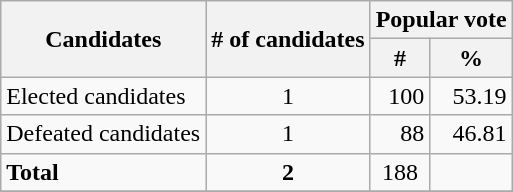<table class="wikitable">
<tr>
<th rowspan="2">Candidates</th>
<th rowspan="2"># of candidates</th>
<th colspan="2">Popular vote</th>
</tr>
<tr>
<th>#</th>
<th>%</th>
</tr>
<tr>
<td>Elected candidates</td>
<td align="center">1</td>
<td align="right">100</td>
<td align="right">53.19</td>
</tr>
<tr>
<td>Defeated candidates</td>
<td align="center">1</td>
<td align="right">88</td>
<td align="right">46.81</td>
</tr>
<tr>
<td><strong>Total</strong></td>
<td align="center"><strong>2</strong></td>
<td align="center">188</td>
<td align="center"></td>
</tr>
<tr>
</tr>
</table>
